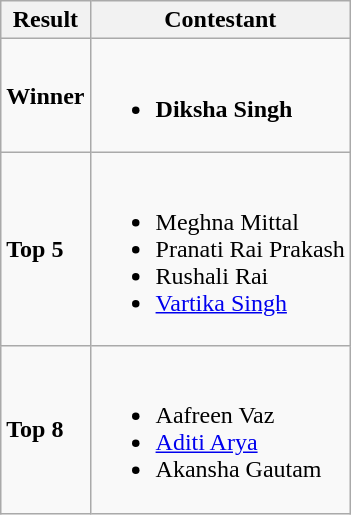<table class="wikitable">
<tr>
<th>Result</th>
<th>Contestant</th>
</tr>
<tr>
<td><strong>Winner</strong></td>
<td><br><ul><li><strong>Diksha Singh</strong></li></ul></td>
</tr>
<tr>
<td><strong>Top 5</strong></td>
<td><br><ul><li>Meghna Mittal</li><li>Pranati Rai Prakash</li><li>Rushali Rai</li><li><a href='#'>Vartika Singh</a></li></ul></td>
</tr>
<tr>
<td><strong>Top 8</strong></td>
<td><br><ul><li>Aafreen Vaz</li><li><a href='#'>Aditi Arya</a></li><li>Akansha Gautam</li></ul></td>
</tr>
</table>
